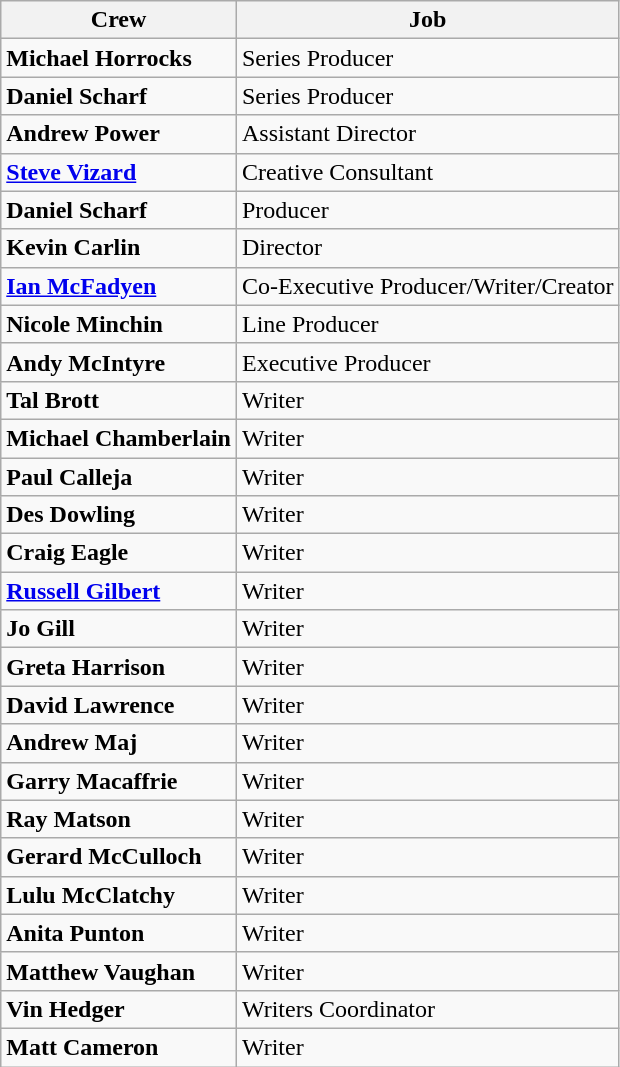<table class="wikitable">
<tr>
<th>Crew</th>
<th>Job</th>
</tr>
<tr>
<td><strong>Michael Horrocks</strong></td>
<td>Series Producer</td>
</tr>
<tr>
<td><strong>Daniel Scharf</strong></td>
<td>Series Producer</td>
</tr>
<tr>
<td><strong>Andrew Power</strong></td>
<td>Assistant Director</td>
</tr>
<tr>
<td><strong><a href='#'>Steve Vizard</a></strong></td>
<td>Creative Consultant</td>
</tr>
<tr>
<td><strong>Daniel Scharf</strong></td>
<td>Producer</td>
</tr>
<tr>
<td><strong>Kevin Carlin</strong></td>
<td>Director</td>
</tr>
<tr>
<td><strong><a href='#'>Ian McFadyen</a></strong></td>
<td>Co-Executive Producer/Writer/Creator</td>
</tr>
<tr>
<td><strong>Nicole Minchin</strong></td>
<td>Line Producer</td>
</tr>
<tr>
<td><strong>Andy McIntyre</strong></td>
<td>Executive Producer</td>
</tr>
<tr>
<td><strong>Tal Brott</strong></td>
<td>Writer</td>
</tr>
<tr>
<td><strong>Michael Chamberlain</strong></td>
<td>Writer</td>
</tr>
<tr>
<td><strong>Paul Calleja</strong></td>
<td>Writer</td>
</tr>
<tr>
<td><strong>Des Dowling</strong></td>
<td>Writer</td>
</tr>
<tr>
<td><strong>Craig Eagle</strong></td>
<td>Writer</td>
</tr>
<tr>
<td><strong><a href='#'>Russell Gilbert</a></strong></td>
<td>Writer</td>
</tr>
<tr>
<td><strong>Jo Gill</strong></td>
<td>Writer</td>
</tr>
<tr>
<td><strong>Greta Harrison</strong></td>
<td>Writer</td>
</tr>
<tr>
<td><strong>David Lawrence</strong></td>
<td>Writer</td>
</tr>
<tr>
<td><strong>Andrew Maj</strong></td>
<td>Writer</td>
</tr>
<tr>
<td><strong>Garry Macaffrie</strong></td>
<td>Writer</td>
</tr>
<tr>
<td><strong>Ray Matson</strong></td>
<td>Writer</td>
</tr>
<tr>
<td><strong>Gerard McCulloch</strong></td>
<td>Writer</td>
</tr>
<tr>
<td><strong>Lulu McClatchy</strong></td>
<td>Writer</td>
</tr>
<tr>
<td><strong>Anita Punton</strong></td>
<td>Writer</td>
</tr>
<tr>
<td><strong>Matthew Vaughan</strong></td>
<td>Writer</td>
</tr>
<tr>
<td><strong>Vin Hedger</strong></td>
<td>Writers Coordinator</td>
</tr>
<tr>
<td><strong>Matt Cameron</strong></td>
<td>Writer</td>
</tr>
</table>
